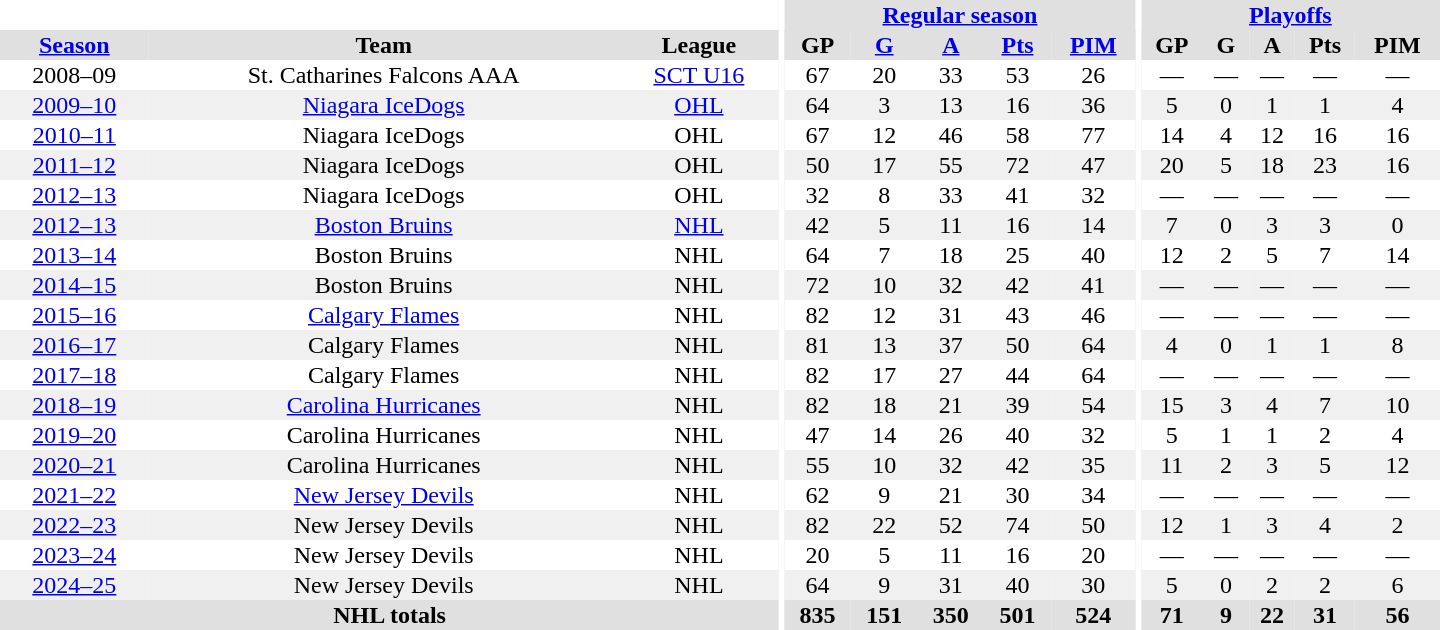<table border="0" cellpadding="1" cellspacing="0" style="text-align:center; width:60em;">
<tr bgcolor="#e0e0e0">
<th colspan="3" bgcolor="#ffffff"></th>
<th rowspan="99" bgcolor="#ffffff"></th>
<th colspan="5"><a href='#'>Regular season</a></th>
<th rowspan="99" bgcolor="#ffffff"></th>
<th colspan="5"><a href='#'>Playoffs</a></th>
</tr>
<tr bgcolor="#e0e0e0">
<th><a href='#'>Season</a></th>
<th>Team</th>
<th>League</th>
<th>GP</th>
<th><a href='#'>G</a></th>
<th><a href='#'>A</a></th>
<th><a href='#'>Pts</a></th>
<th><a href='#'>PIM</a></th>
<th>GP</th>
<th>G</th>
<th>A</th>
<th>Pts</th>
<th>PIM</th>
</tr>
<tr>
<td>2008–09</td>
<td>St. Catharines Falcons AAA</td>
<td><a href='#'>SCT U16</a></td>
<td>67</td>
<td>20</td>
<td>33</td>
<td>53</td>
<td>26</td>
<td>—</td>
<td>—</td>
<td>—</td>
<td>—</td>
<td>—</td>
</tr>
<tr bgcolor="f0f0f0">
<td><a href='#'>2009–10</a></td>
<td><a href='#'>Niagara IceDogs</a></td>
<td><a href='#'>OHL</a></td>
<td>64</td>
<td>3</td>
<td>13</td>
<td>16</td>
<td>36</td>
<td>5</td>
<td>0</td>
<td>1</td>
<td>1</td>
<td>4</td>
</tr>
<tr>
<td><a href='#'>2010–11</a></td>
<td>Niagara IceDogs</td>
<td>OHL</td>
<td>67</td>
<td>12</td>
<td>46</td>
<td>58</td>
<td>77</td>
<td>14</td>
<td>4</td>
<td>12</td>
<td>16</td>
<td>16</td>
</tr>
<tr bgcolor="f0f0f0">
<td><a href='#'>2011–12</a></td>
<td>Niagara IceDogs</td>
<td>OHL</td>
<td>50</td>
<td>17</td>
<td>55</td>
<td>72</td>
<td>47</td>
<td>20</td>
<td>5</td>
<td>18</td>
<td>23</td>
<td>16</td>
</tr>
<tr>
<td><a href='#'>2012–13</a></td>
<td>Niagara IceDogs</td>
<td>OHL</td>
<td>32</td>
<td>8</td>
<td>33</td>
<td>41</td>
<td>32</td>
<td>—</td>
<td>—</td>
<td>—</td>
<td>—</td>
<td>—</td>
</tr>
<tr bgcolor="f0f0f0">
<td><a href='#'>2012–13</a></td>
<td><a href='#'>Boston Bruins</a></td>
<td><a href='#'>NHL</a></td>
<td>42</td>
<td>5</td>
<td>11</td>
<td>16</td>
<td>14</td>
<td>7</td>
<td>0</td>
<td>3</td>
<td>3</td>
<td>0</td>
</tr>
<tr>
<td><a href='#'>2013–14</a></td>
<td>Boston Bruins</td>
<td>NHL</td>
<td>64</td>
<td>7</td>
<td>18</td>
<td>25</td>
<td>40</td>
<td>12</td>
<td>2</td>
<td>5</td>
<td>7</td>
<td>14</td>
</tr>
<tr bgcolor="f0f0f0">
<td><a href='#'>2014–15</a></td>
<td>Boston Bruins</td>
<td>NHL</td>
<td>72</td>
<td>10</td>
<td>32</td>
<td>42</td>
<td>41</td>
<td>—</td>
<td>—</td>
<td>—</td>
<td>—</td>
<td>—</td>
</tr>
<tr>
<td><a href='#'>2015–16</a></td>
<td><a href='#'>Calgary Flames</a></td>
<td>NHL</td>
<td>82</td>
<td>12</td>
<td>31</td>
<td>43</td>
<td>46</td>
<td>—</td>
<td>—</td>
<td>—</td>
<td>—</td>
<td>—</td>
</tr>
<tr bgcolor="f0f0f0">
<td><a href='#'>2016–17</a></td>
<td>Calgary Flames</td>
<td>NHL</td>
<td>81</td>
<td>13</td>
<td>37</td>
<td>50</td>
<td>64</td>
<td>4</td>
<td>0</td>
<td>1</td>
<td>1</td>
<td>8</td>
</tr>
<tr>
<td><a href='#'>2017–18</a></td>
<td>Calgary Flames</td>
<td>NHL</td>
<td>82</td>
<td>17</td>
<td>27</td>
<td>44</td>
<td>64</td>
<td>—</td>
<td>—</td>
<td>—</td>
<td>—</td>
<td>—</td>
</tr>
<tr bgcolor="f0f0f0">
<td><a href='#'>2018–19</a></td>
<td><a href='#'>Carolina Hurricanes</a></td>
<td>NHL</td>
<td>82</td>
<td>18</td>
<td>21</td>
<td>39</td>
<td>54</td>
<td>15</td>
<td>3</td>
<td>4</td>
<td>7</td>
<td>10</td>
</tr>
<tr>
<td><a href='#'>2019–20</a></td>
<td>Carolina Hurricanes</td>
<td>NHL</td>
<td>47</td>
<td>14</td>
<td>26</td>
<td>40</td>
<td>32</td>
<td>5</td>
<td>1</td>
<td>1</td>
<td>2</td>
<td>4</td>
</tr>
<tr bgcolor="f0f0f0">
<td><a href='#'>2020–21</a></td>
<td>Carolina Hurricanes</td>
<td>NHL</td>
<td>55</td>
<td>10</td>
<td>32</td>
<td>42</td>
<td>35</td>
<td>11</td>
<td>2</td>
<td>3</td>
<td>5</td>
<td>12</td>
</tr>
<tr>
<td><a href='#'>2021–22</a></td>
<td><a href='#'>New Jersey Devils</a></td>
<td>NHL</td>
<td>62</td>
<td>9</td>
<td>21</td>
<td>30</td>
<td>34</td>
<td>—</td>
<td>—</td>
<td>—</td>
<td>—</td>
<td>—</td>
</tr>
<tr bgcolor="f0f0f0">
<td><a href='#'>2022–23</a></td>
<td>New Jersey Devils</td>
<td>NHL</td>
<td>82</td>
<td>22</td>
<td>52</td>
<td>74</td>
<td>50</td>
<td>12</td>
<td>1</td>
<td>3</td>
<td>4</td>
<td>2</td>
</tr>
<tr>
<td><a href='#'>2023–24</a></td>
<td>New Jersey Devils</td>
<td>NHL</td>
<td>20</td>
<td>5</td>
<td>11</td>
<td>16</td>
<td>20</td>
<td>—</td>
<td>—</td>
<td>—</td>
<td>—</td>
<td>—</td>
</tr>
<tr bgcolor="f0f0f0">
<td><a href='#'>2024–25</a></td>
<td>New Jersey Devils</td>
<td>NHL</td>
<td>64</td>
<td>9</td>
<td>31</td>
<td>40</td>
<td>30</td>
<td>5</td>
<td>0</td>
<td>2</td>
<td>2</td>
<td>6</td>
</tr>
<tr bgcolor="#e0e0e0">
<th colspan="3">NHL totals</th>
<th>835</th>
<th>151</th>
<th>350</th>
<th>501</th>
<th>524</th>
<th>71</th>
<th>9</th>
<th>22</th>
<th>31</th>
<th>56</th>
</tr>
</table>
